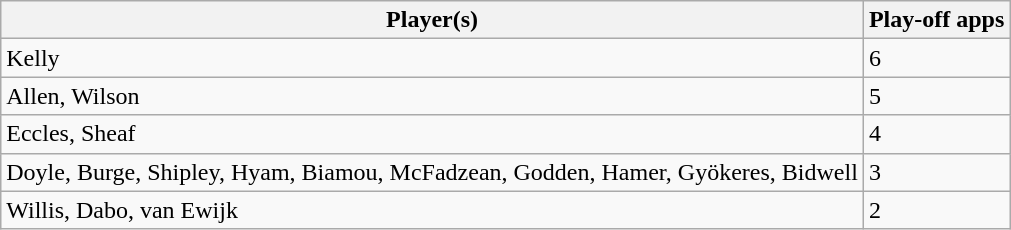<table class="wikitable sortable">
<tr>
<th>Player(s)</th>
<th>Play-off apps</th>
</tr>
<tr>
<td>Kelly</td>
<td>6</td>
</tr>
<tr>
<td>Allen, Wilson</td>
<td>5</td>
</tr>
<tr>
<td>Eccles, Sheaf</td>
<td>4</td>
</tr>
<tr>
<td>Doyle, Burge, Shipley, Hyam, Biamou, McFadzean, Godden, Hamer, Gyökeres, Bidwell</td>
<td>3</td>
</tr>
<tr>
<td>Willis, Dabo, van Ewijk</td>
<td>2</td>
</tr>
</table>
